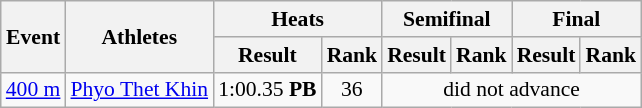<table class="wikitable" border="1" style="font-size:90%">
<tr>
<th rowspan="2">Event</th>
<th rowspan="2">Athletes</th>
<th colspan="2">Heats</th>
<th colspan="2">Semifinal</th>
<th colspan="2">Final</th>
</tr>
<tr>
<th>Result</th>
<th>Rank</th>
<th>Result</th>
<th>Rank</th>
<th>Result</th>
<th>Rank</th>
</tr>
<tr>
<td><a href='#'>400 m</a></td>
<td><a href='#'>Phyo Thet Khin</a></td>
<td align=center>1:00.35 <strong>PB</strong></td>
<td align=center>36</td>
<td align=center colspan=4>did not advance</td>
</tr>
</table>
